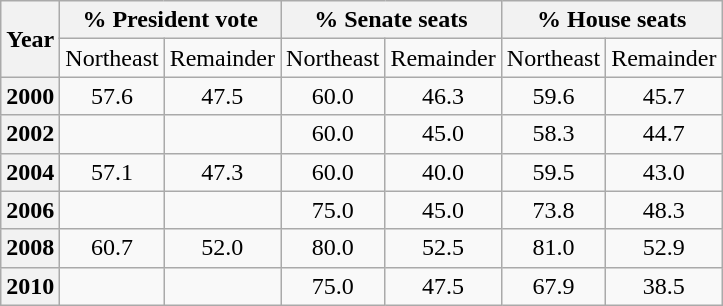<table class=wikitable style="text-align:center">
<tr>
<th rowspan=2>Year</th>
<th colspan=2>% President vote</th>
<th colspan=2>% Senate seats</th>
<th colspan=2>% House seats</th>
</tr>
<tr>
<td>Northeast</td>
<td>Remainder</td>
<td>Northeast</td>
<td>Remainder</td>
<td>Northeast</td>
<td>Remainder</td>
</tr>
<tr>
<th>2000</th>
<td>57.6</td>
<td>47.5</td>
<td>60.0</td>
<td>46.3</td>
<td>59.6</td>
<td>45.7</td>
</tr>
<tr>
<th>2002</th>
<td> </td>
<td> </td>
<td>60.0</td>
<td>45.0</td>
<td>58.3</td>
<td>44.7</td>
</tr>
<tr>
<th>2004</th>
<td>57.1</td>
<td>47.3</td>
<td>60.0</td>
<td>40.0</td>
<td>59.5</td>
<td>43.0</td>
</tr>
<tr>
<th>2006</th>
<td> </td>
<td> </td>
<td>75.0</td>
<td>45.0</td>
<td>73.8</td>
<td>48.3</td>
</tr>
<tr>
<th>2008</th>
<td>60.7</td>
<td>52.0</td>
<td>80.0</td>
<td>52.5</td>
<td>81.0</td>
<td>52.9</td>
</tr>
<tr>
<th>2010</th>
<td> </td>
<td> </td>
<td>75.0</td>
<td>47.5</td>
<td>67.9</td>
<td>38.5</td>
</tr>
</table>
